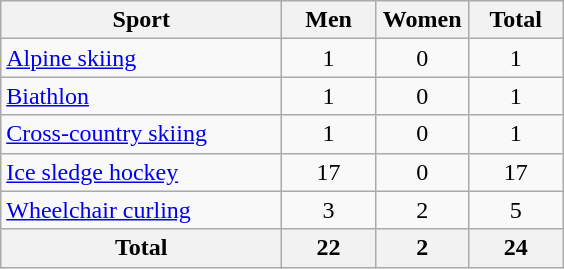<table class="wikitable sortable" style="text-align:center;">
<tr>
<th width=180>Sport</th>
<th width=55>Men</th>
<th width=55>Women</th>
<th width=55>Total</th>
</tr>
<tr>
<td align=left><a href='#'>Alpine skiing</a></td>
<td>1</td>
<td>0</td>
<td>1</td>
</tr>
<tr>
<td align=left><a href='#'>Biathlon</a></td>
<td>1</td>
<td>0</td>
<td>1</td>
</tr>
<tr>
<td align=left><a href='#'>Cross-country skiing</a></td>
<td>1</td>
<td>0</td>
<td>1</td>
</tr>
<tr>
<td align=left><a href='#'>Ice sledge hockey</a></td>
<td>17</td>
<td>0</td>
<td>17</td>
</tr>
<tr>
<td align=left><a href='#'>Wheelchair curling</a></td>
<td>3</td>
<td>2</td>
<td>5</td>
</tr>
<tr>
<th>Total</th>
<th>22</th>
<th>2</th>
<th>24</th>
</tr>
</table>
